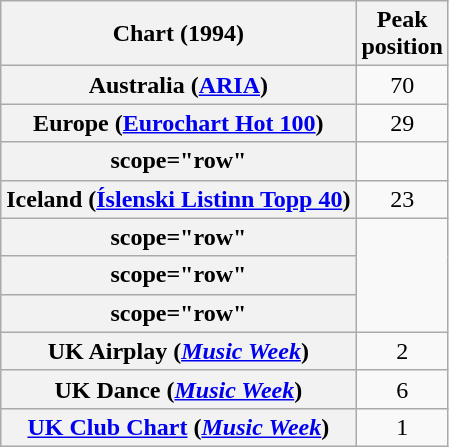<table class="wikitable sortable plainrowheaders" style="text-align:center">
<tr>
<th scope="col">Chart (1994)</th>
<th scope="col">Peak<br>position</th>
</tr>
<tr>
<th scope="row">Australia (<a href='#'>ARIA</a>)</th>
<td>70</td>
</tr>
<tr>
<th scope="row">Europe (<a href='#'>Eurochart Hot 100</a>)</th>
<td>29</td>
</tr>
<tr>
<th>scope="row"</th>
</tr>
<tr>
<th scope="row">Iceland (<a href='#'>Íslenski Listinn Topp 40</a>)</th>
<td>23</td>
</tr>
<tr>
<th>scope="row"</th>
</tr>
<tr>
<th>scope="row"</th>
</tr>
<tr>
<th>scope="row"</th>
</tr>
<tr>
<th scope="row">UK Airplay (<em><a href='#'>Music Week</a></em>)</th>
<td>2</td>
</tr>
<tr>
<th scope="row">UK Dance (<em><a href='#'>Music Week</a></em>)</th>
<td>6</td>
</tr>
<tr>
<th scope="row"><a href='#'>UK Club Chart</a> (<em><a href='#'>Music Week</a></em>)</th>
<td>1</td>
</tr>
</table>
